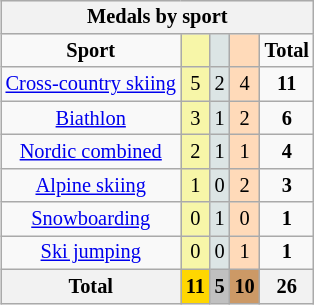<table class="wikitable" style="font-size:85%;float:right;clear:right;">
<tr style="background:#efefef;">
<th colspan=5>Medals by sport</th>
</tr>
<tr align=center>
<td><strong>Sport</strong></td>
<td bgcolor=#f7f6a8></td>
<td bgcolor=#dce5e5></td>
<td bgcolor=#ffdab9></td>
<td><strong>Total</strong></td>
</tr>
<tr align=center>
<td><a href='#'>Cross-country skiing</a></td>
<td style="background:#F7F6A8;">5</td>
<td style="background:#DCE5E5;">2</td>
<td style="background:#FFDAB9;">4</td>
<td><strong>11</strong></td>
</tr>
<tr align=center>
<td><a href='#'>Biathlon</a></td>
<td style="background:#F7F6A8;">3</td>
<td style="background:#DCE5E5;">1</td>
<td style="background:#FFDAB9;">2</td>
<td><strong>6</strong></td>
</tr>
<tr align=center>
<td><a href='#'>Nordic combined</a></td>
<td style="background:#F7F6A8;">2</td>
<td style="background:#DCE5E5;">1</td>
<td style="background:#FFDAB9;">1</td>
<td><strong>4</strong></td>
</tr>
<tr align=center>
<td><a href='#'>Alpine skiing</a></td>
<td style="background:#F7F6A8;">1</td>
<td style="background:#DCE5E5;">0</td>
<td style="background:#FFDAB9;">2</td>
<td><strong>3</strong></td>
</tr>
<tr align=center>
<td><a href='#'>Snowboarding</a></td>
<td style="background:#F7F6A8;">0</td>
<td style="background:#DCE5E5;">1</td>
<td style="background:#FFDAB9;">0</td>
<td><strong>1</strong></td>
</tr>
<tr align=center>
<td><a href='#'>Ski jumping</a></td>
<td style="background:#F7F6A8;">0</td>
<td style="background:#DCE5E5;">0</td>
<td style="background:#FFDAB9;">1</td>
<td><strong>1</strong></td>
</tr>
<tr align=center>
<th>Total</th>
<th style="background:gold;">11</th>
<th style="background:silver;">5</th>
<th style="background:#c96;">10</th>
<th>26</th>
</tr>
</table>
